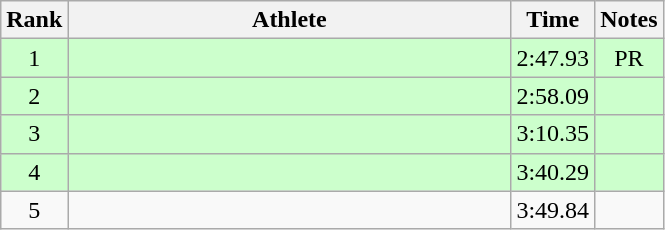<table class="wikitable" style="text-align:center">
<tr>
<th>Rank</th>
<th Style="width:18em">Athlete</th>
<th>Time</th>
<th>Notes</th>
</tr>
<tr style="background:#cfc">
<td>1</td>
<td style="text-align:left"></td>
<td>2:47.93</td>
<td>PR</td>
</tr>
<tr style="background:#cfc">
<td>2</td>
<td style="text-align:left"></td>
<td>2:58.09</td>
<td></td>
</tr>
<tr style="background:#cfc">
<td>3</td>
<td style="text-align:left"></td>
<td>3:10.35</td>
<td></td>
</tr>
<tr style="background:#cfc">
<td>4</td>
<td style="text-align:left"></td>
<td>3:40.29</td>
<td></td>
</tr>
<tr>
<td>5</td>
<td style="text-align:left"></td>
<td>3:49.84</td>
<td></td>
</tr>
</table>
